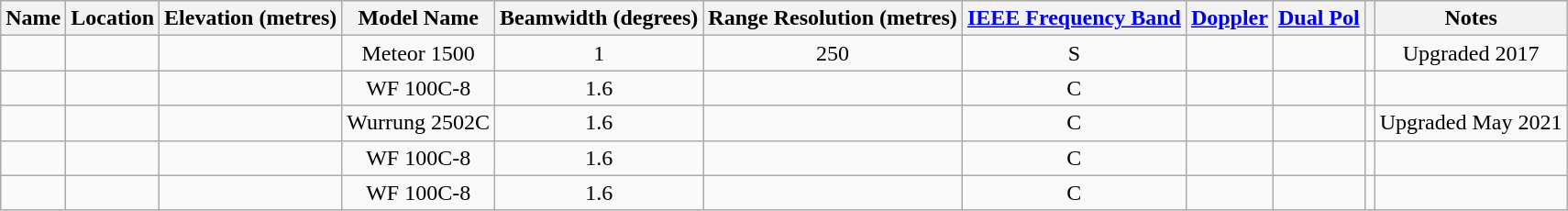<table class="wikitable sortable" style="text-align:center">
<tr>
<th>Name</th>
<th>Location</th>
<th>Elevation (metres)</th>
<th>Model Name</th>
<th>Beamwidth (degrees)</th>
<th>Range Resolution (metres)</th>
<th><a href='#'>IEEE Frequency Band</a></th>
<th><a href='#'>Doppler</a></th>
<th><a href='#'>Dual Pol</a></th>
<th></th>
<th>Notes</th>
</tr>
<tr>
<td></td>
<td></td>
<td></td>
<td>Meteor 1500</td>
<td>1</td>
<td>250</td>
<td>S</td>
<td></td>
<td></td>
<td></td>
<td>Upgraded 2017</td>
</tr>
<tr>
<td></td>
<td></td>
<td></td>
<td>WF 100C-8</td>
<td>1.6</td>
<td></td>
<td>C</td>
<td></td>
<td></td>
<td></td>
<td></td>
</tr>
<tr>
<td></td>
<td></td>
<td></td>
<td>Wurrung 2502C</td>
<td>1.6</td>
<td></td>
<td>C</td>
<td></td>
<td></td>
<td></td>
<td>Upgraded May 2021</td>
</tr>
<tr>
<td></td>
<td></td>
<td></td>
<td>WF 100C-8</td>
<td>1.6</td>
<td></td>
<td>C</td>
<td></td>
<td></td>
<td></td>
<td></td>
</tr>
<tr>
<td></td>
<td></td>
<td></td>
<td>WF 100C-8</td>
<td>1.6</td>
<td></td>
<td>C</td>
<td></td>
<td></td>
<td></td>
<td></td>
</tr>
</table>
